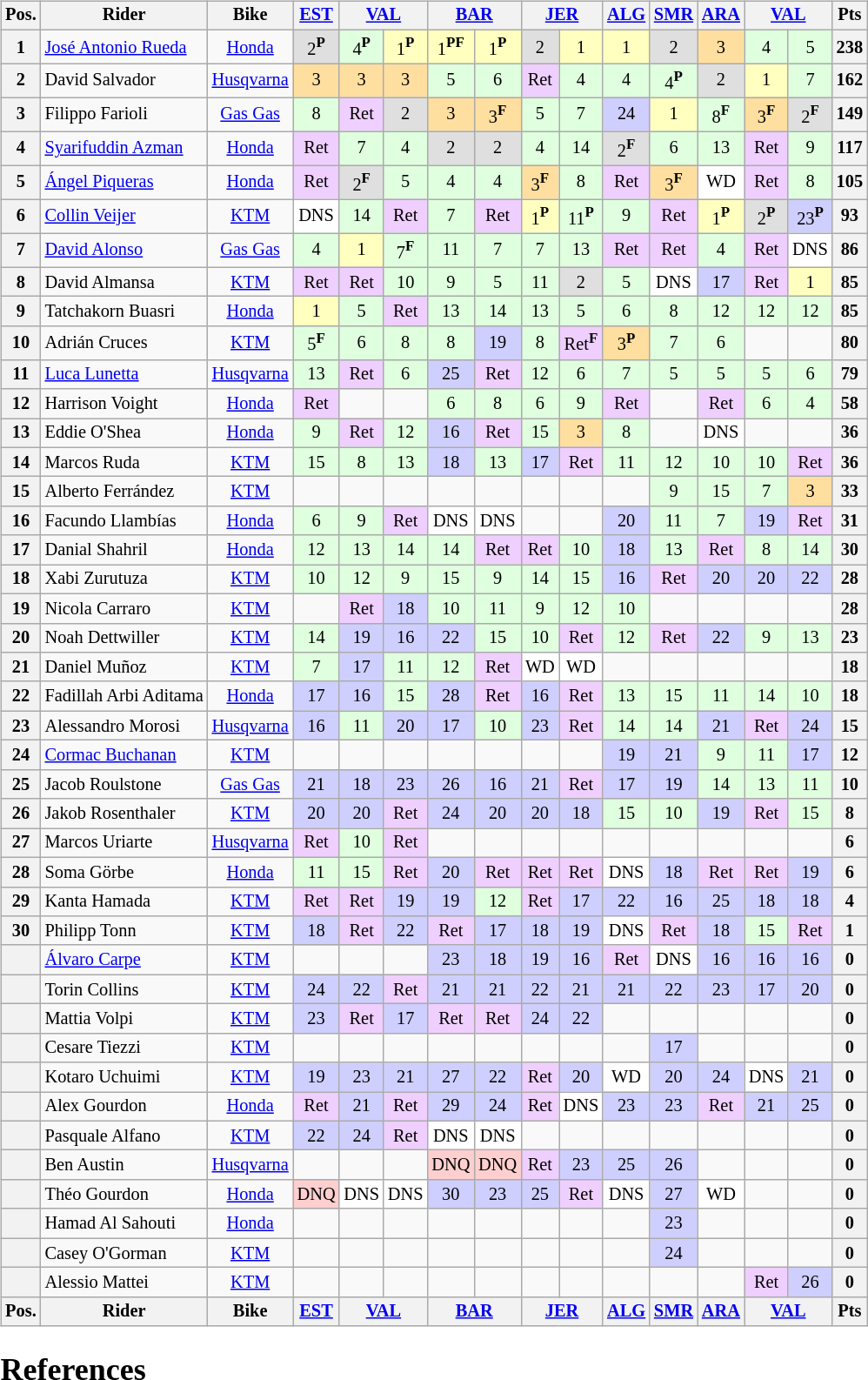<table>
<tr>
<td><br><table class="wikitable" style="font-size:85%; text-align:center;">
<tr style="vertical-align:top">
<th style="vertical-align:middle">Pos.</th>
<th style="vertical-align:middle">Rider</th>
<th style="vertical-align:middle">Bike</th>
<th><a href='#'>EST</a><br></th>
<th colspan="2"><a href='#'>VAL</a><br></th>
<th colspan="2"><a href='#'>BAR</a><br></th>
<th colspan="2"><a href='#'>JER</a><br></th>
<th><a href='#'>ALG</a><br></th>
<th><a href='#'>SMR</a><br></th>
<th><a href='#'>ARA</a><br></th>
<th colspan="2"><a href='#'>VAL</a><br></th>
<th style="vertical-align:middle">Pts</th>
</tr>
<tr>
<th>1</th>
<td align=left> <a href='#'>José Antonio Rueda</a></td>
<td><a href='#'>Honda</a></td>
<td style="background:#dfdfdf;">2<strong><sup>P</sup></strong></td>
<td style="background:#dfffdf;">4<strong><sup>P</sup></strong></td>
<td style="background:#ffffbf;">1<strong><sup>P</sup></strong></td>
<td style="background:#ffffbf;">1<strong><sup>PF</sup></strong></td>
<td style="background:#ffffbf;">1<strong><sup>P</sup></strong></td>
<td style="background:#dfdfdf;">2</td>
<td style="background:#ffffbf;">1</td>
<td style="background:#ffffbf;">1</td>
<td style="background:#dfdfdf;">2</td>
<td style="background:#ffdf9f;">3</td>
<td style="background:#dfffdf;">4</td>
<td style="background:#dfffdf;">5</td>
<th>238</th>
</tr>
<tr>
<th>2</th>
<td align=left> David Salvador</td>
<td><a href='#'>Husqvarna</a></td>
<td style="background:#ffdf9f;">3</td>
<td style="background:#ffdf9f;">3</td>
<td style="background:#ffdf9f;">3</td>
<td style="background:#dfffdf;">5</td>
<td style="background:#dfffdf;">6</td>
<td style="background:#efcfff;">Ret</td>
<td style="background:#dfffdf;">4</td>
<td style="background:#dfffdf;">4</td>
<td style="background:#dfffdf;">4<strong><sup>P</sup></strong></td>
<td style="background:#dfdfdf;">2</td>
<td style="background:#ffffbf;">1</td>
<td style="background:#dfffdf;">7</td>
<th>162</th>
</tr>
<tr>
<th>3</th>
<td align=left> Filippo Farioli</td>
<td><a href='#'>Gas Gas</a></td>
<td style="background:#dfffdf;">8</td>
<td style="background:#efcfff;">Ret</td>
<td style="background:#dfdfdf;">2</td>
<td style="background:#ffdf9f;">3</td>
<td style="background:#ffdf9f;">3<strong><sup>F</sup></strong></td>
<td style="background:#dfffdf;">5</td>
<td style="background:#dfffdf;">7</td>
<td style="background:#cfcfff;">24</td>
<td style="background:#ffffbf;">1</td>
<td style="background:#dfffdf;">8<strong><sup>F</sup></strong></td>
<td style="background:#ffdf9f;">3<strong><sup>F</sup></strong></td>
<td style="background:#dfdfdf;">2<strong><sup>F</sup></strong></td>
<th>149</th>
</tr>
<tr>
<th>4</th>
<td align=left> <a href='#'>Syarifuddin Azman</a></td>
<td><a href='#'>Honda</a></td>
<td style="background:#efcfff;">Ret</td>
<td style="background:#dfffdf;">7</td>
<td style="background:#dfffdf;">4</td>
<td style="background:#dfdfdf;">2</td>
<td style="background:#dfdfdf;">2</td>
<td style="background:#dfffdf;">4</td>
<td style="background:#dfffdf;">14</td>
<td style="background:#dfdfdf;">2<strong><sup>F</sup></strong></td>
<td style="background:#dfffdf;">6</td>
<td style="background:#dfffdf;">13</td>
<td style="background:#efcfff;">Ret</td>
<td style="background:#dfffdf;">9</td>
<th>117</th>
</tr>
<tr>
<th>5</th>
<td align=left> <a href='#'>Ángel Piqueras</a></td>
<td><a href='#'>Honda</a></td>
<td style="background:#efcfff;">Ret</td>
<td style="background:#dfdfdf;">2<strong><sup>F</sup></strong></td>
<td style="background:#dfffdf;">5</td>
<td style="background:#dfffdf;">4</td>
<td style="background:#dfffdf;">4</td>
<td style="background:#ffdf9f;">3<strong><sup>F</sup></strong></td>
<td style="background:#dfffdf;">8</td>
<td style="background:#efcfff;">Ret</td>
<td style="background:#ffdf9f;">3<strong><sup>F</sup></strong></td>
<td style="background:#ffffff;">WD</td>
<td style="background:#efcfff;">Ret</td>
<td style="background:#dfffdf;">8</td>
<th>105</th>
</tr>
<tr>
<th>6</th>
<td align=left> <a href='#'>Collin Veijer</a></td>
<td><a href='#'>KTM</a></td>
<td style="background:#ffffff;">DNS</td>
<td style="background:#dfffdf;">14</td>
<td style="background:#efcfff;">Ret</td>
<td style="background:#dfffdf;">7</td>
<td style="background:#efcfff;">Ret</td>
<td style="background:#ffffbf;">1<strong><sup>P</sup></strong></td>
<td style="background:#dfffdf;">11<strong><sup>P</sup></strong></td>
<td style="background:#dfffdf;">9</td>
<td style="background:#efcfff;">Ret</td>
<td style="background:#ffffbf;">1<strong><sup>P</sup></strong></td>
<td style="background:#dfdfdf;">2<strong><sup>P</sup></strong></td>
<td style="background:#cfcfff;">23<strong><sup>P</sup></strong></td>
<th>93</th>
</tr>
<tr>
<th>7</th>
<td align=left> <a href='#'>David Alonso</a></td>
<td><a href='#'>Gas Gas</a></td>
<td style="background:#dfffdf;">4</td>
<td style="background:#ffffbf;">1</td>
<td style="background:#dfffdf;">7<strong><sup>F</sup></strong></td>
<td style="background:#dfffdf;">11</td>
<td style="background:#dfffdf;">7</td>
<td style="background:#dfffdf;">7</td>
<td style="background:#dfffdf;">13</td>
<td style="background:#efcfff;">Ret</td>
<td style="background:#efcfff;">Ret</td>
<td style="background:#dfffdf;">4</td>
<td style="background:#efcfff;">Ret</td>
<td style="background:#ffffff;">DNS</td>
<th>86</th>
</tr>
<tr>
<th>8</th>
<td align=left> David Almansa</td>
<td><a href='#'>KTM</a></td>
<td style="background:#efcfff;">Ret</td>
<td style="background:#efcfff;">Ret</td>
<td style="background:#dfffdf;">10</td>
<td style="background:#dfffdf;">9</td>
<td style="background:#dfffdf;">5</td>
<td style="background:#dfffdf;">11</td>
<td style="background:#dfdfdf;">2</td>
<td style="background:#dfffdf;">5</td>
<td style="background:#ffffff;">DNS</td>
<td style="background:#cfcfff;">17</td>
<td style="background:#efcfff;">Ret</td>
<td style="background:#ffffbf;">1</td>
<th>85</th>
</tr>
<tr>
<th>9</th>
<td align=left> Tatchakorn Buasri</td>
<td><a href='#'>Honda</a></td>
<td style="background:#ffffbf;">1</td>
<td style="background:#dfffdf;">5</td>
<td style="background:#efcfff;">Ret</td>
<td style="background:#dfffdf;">13</td>
<td style="background:#dfffdf;">14</td>
<td style="background:#dfffdf;">13</td>
<td style="background:#dfffdf;">5</td>
<td style="background:#dfffdf;">6</td>
<td style="background:#dfffdf;">8</td>
<td style="background:#dfffdf;">12</td>
<td style="background:#dfffdf;">12</td>
<td style="background:#dfffdf;">12</td>
<th>85</th>
</tr>
<tr>
<th>10</th>
<td align=left> Adrián Cruces</td>
<td><a href='#'>KTM</a></td>
<td style="background:#dfffdf;">5<strong><sup>F</sup></strong></td>
<td style="background:#dfffdf;">6</td>
<td style="background:#dfffdf;">8</td>
<td style="background:#dfffdf;">8</td>
<td style="background:#cfcfff;">19</td>
<td style="background:#dfffdf;">8</td>
<td style="background:#efcfff;">Ret<strong><sup>F</sup></strong></td>
<td style="background:#ffdf9f;">3<strong><sup>P</sup></strong></td>
<td style="background:#dfffdf;">7</td>
<td style="background:#dfffdf;">6</td>
<td style="background:#;"></td>
<td style="background:#;"></td>
<th>80</th>
</tr>
<tr>
<th>11</th>
<td align=left> <a href='#'>Luca Lunetta</a></td>
<td><a href='#'>Husqvarna</a></td>
<td style="background:#dfffdf;">13</td>
<td style="background:#efcfff;">Ret</td>
<td style="background:#dfffdf;">6</td>
<td style="background:#cfcfff;">25</td>
<td style="background:#efcfff;">Ret</td>
<td style="background:#dfffdf;">12</td>
<td style="background:#dfffdf;">6</td>
<td style="background:#dfffdf;">7</td>
<td style="background:#dfffdf;">5</td>
<td style="background:#dfffdf;">5</td>
<td style="background:#dfffdf;">5</td>
<td style="background:#dfffdf;">6</td>
<th>79</th>
</tr>
<tr>
<th>12</th>
<td align=left> Harrison Voight</td>
<td><a href='#'>Honda</a></td>
<td style="background:#efcfff;">Ret</td>
<td style="background:#;"></td>
<td style="background:#;"></td>
<td style="background:#dfffdf;">6</td>
<td style="background:#dfffdf;">8</td>
<td style="background:#dfffdf;">6</td>
<td style="background:#dfffdf;">9</td>
<td style="background:#efcfff;">Ret</td>
<td style="background:#;"></td>
<td style="background:#efcfff;">Ret</td>
<td style="background:#dfffdf;">6</td>
<td style="background:#dfffdf;">4</td>
<th>58</th>
</tr>
<tr>
<th>13</th>
<td align=left> Eddie O'Shea</td>
<td><a href='#'>Honda</a></td>
<td style="background:#dfffdf;">9</td>
<td style="background:#efcfff;">Ret</td>
<td style="background:#dfffdf;">12</td>
<td style="background:#cfcfff;">16</td>
<td style="background:#efcfff;">Ret</td>
<td style="background:#dfffdf;">15</td>
<td style="background:#ffdf9f;">3</td>
<td style="background:#dfffdf;">8</td>
<td style="background:#;"></td>
<td style="background:#ffffff;">DNS</td>
<td style="background:#;"></td>
<td style="background:#;"></td>
<th>36</th>
</tr>
<tr>
<th>14</th>
<td align=left> Marcos Ruda</td>
<td><a href='#'>KTM</a></td>
<td style="background:#dfffdf;">15</td>
<td style="background:#dfffdf;">8</td>
<td style="background:#dfffdf;">13</td>
<td style="background:#cfcfff;">18</td>
<td style="background:#dfffdf;">13</td>
<td style="background:#cfcfff;">17</td>
<td style="background:#efcfff;">Ret</td>
<td style="background:#dfffdf;">11</td>
<td style="background:#dfffdf;">12</td>
<td style="background:#dfffdf;">10</td>
<td style="background:#dfffdf;">10</td>
<td style="background:#efcfff;">Ret</td>
<th>36</th>
</tr>
<tr>
<th>15</th>
<td align=left> Alberto Ferrández</td>
<td><a href='#'>KTM</a></td>
<td style="background:#;"></td>
<td style="background:#;"></td>
<td style="background:#;"></td>
<td style="background:#;"></td>
<td style="background:#;"></td>
<td style="background:#;"></td>
<td style="background:#;"></td>
<td style="background:#;"></td>
<td style="background:#dfffdf;">9</td>
<td style="background:#dfffdf;">15</td>
<td style="background:#dfffdf;">7</td>
<td style="background:#ffdf9f;">3</td>
<th>33</th>
</tr>
<tr>
<th>16</th>
<td align=left> Facundo Llambías</td>
<td><a href='#'>Honda</a></td>
<td style="background:#dfffdf;">6</td>
<td style="background:#dfffdf;">9</td>
<td style="background:#efcfff;">Ret</td>
<td style="background:#ffffff;">DNS</td>
<td style="background:#ffffff;">DNS</td>
<td style="background:#;"></td>
<td style="background:#;"></td>
<td style="background:#cfcfff;">20</td>
<td style="background:#dfffdf;">11</td>
<td style="background:#dfffdf;">7</td>
<td style="background:#cfcfff;">19</td>
<td style="background:#efcfff;">Ret</td>
<th>31</th>
</tr>
<tr>
<th>17</th>
<td align=left> Danial Shahril</td>
<td><a href='#'>Honda</a></td>
<td style="background:#dfffdf;">12</td>
<td style="background:#dfffdf;">13</td>
<td style="background:#dfffdf;">14</td>
<td style="background:#dfffdf;">14</td>
<td style="background:#efcfff;">Ret</td>
<td style="background:#efcfff;">Ret</td>
<td style="background:#dfffdf;">10</td>
<td style="background:#cfcfff;">18</td>
<td style="background:#dfffdf;">13</td>
<td style="background:#efcfff;">Ret</td>
<td style="background:#dfffdf;">8</td>
<td style="background:#dfffdf;">14</td>
<th>30</th>
</tr>
<tr>
<th>18</th>
<td align=left> Xabi Zurutuza</td>
<td><a href='#'>KTM</a></td>
<td style="background:#dfffdf;">10</td>
<td style="background:#dfffdf;">12</td>
<td style="background:#dfffdf;">9</td>
<td style="background:#dfffdf;">15</td>
<td style="background:#dfffdf;">9</td>
<td style="background:#dfffdf;">14</td>
<td style="background:#dfffdf;">15</td>
<td style="background:#cfcfff;">16</td>
<td style="background:#efcfff;">Ret</td>
<td style="background:#cfcfff;">20</td>
<td style="background:#cfcfff;">20</td>
<td style="background:#cfcfff;">22</td>
<th>28</th>
</tr>
<tr>
<th>19</th>
<td align=left> Nicola Carraro</td>
<td><a href='#'>KTM</a></td>
<td style="background:#;"></td>
<td style="background:#efcfff;">Ret</td>
<td style="background:#cfcfff;">18</td>
<td style="background:#dfffdf;">10</td>
<td style="background:#dfffdf;">11</td>
<td style="background:#dfffdf;">9</td>
<td style="background:#dfffdf;">12</td>
<td style="background:#dfffdf;">10</td>
<td style="background:#;"></td>
<td style="background:#;"></td>
<td style="background:#;"></td>
<td style="background:#;"></td>
<th>28</th>
</tr>
<tr>
<th>20</th>
<td align=left> Noah Dettwiller</td>
<td><a href='#'>KTM</a></td>
<td style="background:#dfffdf;">14</td>
<td style="background:#cfcfff;">19</td>
<td style="background:#cfcfff;">16</td>
<td style="background:#cfcfff;">22</td>
<td style="background:#dfffdf;">15</td>
<td style="background:#dfffdf;">10</td>
<td style="background:#efcfff;">Ret</td>
<td style="background:#dfffdf;">12</td>
<td style="background:#efcfff;">Ret</td>
<td style="background:#cfcfff;">22</td>
<td style="background:#dfffdf;">9</td>
<td style="background:#dfffdf;">13</td>
<th>23</th>
</tr>
<tr>
<th>21</th>
<td align=left> Daniel Muñoz</td>
<td><a href='#'>KTM</a></td>
<td style="background:#dfffdf;">7</td>
<td style="background:#cfcfff;">17</td>
<td style="background:#dfffdf;">11</td>
<td style="background:#dfffdf;">12</td>
<td style="background:#efcfff;">Ret</td>
<td style="background:#ffffff;">WD</td>
<td style="background:#ffffff;">WD</td>
<td style="background:#;"></td>
<td style="background:#;"></td>
<td style="background:#;"></td>
<td style="background:#;"></td>
<td style="background:#;"></td>
<th>18</th>
</tr>
<tr>
<th>22</th>
<td align=left> Fadillah Arbi Aditama</td>
<td><a href='#'>Honda</a></td>
<td style="background:#cfcfff;">17</td>
<td style="background:#cfcfff;">16</td>
<td style="background:#dfffdf;">15</td>
<td style="background:#cfcfff;">28</td>
<td style="background:#efcfff;">Ret</td>
<td style="background:#cfcfff;">16</td>
<td style="background:#efcfff;">Ret</td>
<td style="background:#dfffdf;">13</td>
<td style="background:#dfffdf;">15</td>
<td style="background:#dfffdf;">11</td>
<td style="background:#dfffdf;">14</td>
<td style="background:#dfffdf;">10</td>
<th>18</th>
</tr>
<tr>
<th>23</th>
<td align=left> Alessandro Morosi</td>
<td><a href='#'>Husqvarna</a></td>
<td style="background:#cfcfff;">16</td>
<td style="background:#dfffdf;">11</td>
<td style="background:#cfcfff;">20</td>
<td style="background:#cfcfff;">17</td>
<td style="background:#dfffdf;">10</td>
<td style="background:#cfcfff;">23</td>
<td style="background:#efcfff;">Ret</td>
<td style="background:#dfffdf;">14</td>
<td style="background:#dfffdf;">14</td>
<td style="background:#cfcfff;">21</td>
<td style="background:#efcfff;">Ret</td>
<td style="background:#cfcfff;">24</td>
<th>15</th>
</tr>
<tr>
<th>24</th>
<td align=left> <a href='#'>Cormac Buchanan</a></td>
<td><a href='#'>KTM</a></td>
<td style="background:#;"></td>
<td style="background:#;"></td>
<td style="background:#;"></td>
<td style="background:#;"></td>
<td style="background:#;"></td>
<td style="background:#;"></td>
<td style="background:#;"></td>
<td style="background:#cfcfff;">19</td>
<td style="background:#cfcfff;">21</td>
<td style="background:#dfffdf;">9</td>
<td style="background:#dfffdf;">11</td>
<td style="background:#cfcfff;">17</td>
<th>12</th>
</tr>
<tr>
<th>25</th>
<td align=left> Jacob Roulstone</td>
<td><a href='#'>Gas Gas</a></td>
<td style="background:#cfcfff;">21</td>
<td style="background:#cfcfff;">18</td>
<td style="background:#cfcfff;">23</td>
<td style="background:#cfcfff;">26</td>
<td style="background:#cfcfff;">16</td>
<td style="background:#cfcfff;">21</td>
<td style="background:#efcfff;">Ret</td>
<td style="background:#cfcfff;">17</td>
<td style="background:#cfcfff;">19</td>
<td style="background:#dfffdf;">14</td>
<td style="background:#dfffdf;">13</td>
<td style="background:#dfffdf;">11</td>
<th>10</th>
</tr>
<tr>
<th>26</th>
<td align=left> Jakob Rosenthaler</td>
<td><a href='#'>KTM</a></td>
<td style="background:#cfcfff;">20</td>
<td style="background:#cfcfff;">20</td>
<td style="background:#efcfff;">Ret</td>
<td style="background:#cfcfff;">24</td>
<td style="background:#cfcfff;">20</td>
<td style="background:#cfcfff;">20</td>
<td style="background:#cfcfff;">18</td>
<td style="background:#dfffdf;">15</td>
<td style="background:#dfffdf;">10</td>
<td style="background:#cfcfff;">19</td>
<td style="background:#efcfff;">Ret</td>
<td style="background:#dfffdf;">15</td>
<th>8</th>
</tr>
<tr>
<th>27</th>
<td align=left> Marcos Uriarte</td>
<td><a href='#'>Husqvarna</a></td>
<td style="background:#efcfff;">Ret</td>
<td style="background:#dfffdf;">10</td>
<td style="background:#efcfff;">Ret</td>
<td style="background:#;"></td>
<td style="background:#;"></td>
<td style="background:#;"></td>
<td style="background:#;"></td>
<td style="background:#;"></td>
<td style="background:#;"></td>
<td style="background:#;"></td>
<td style="background:#;"></td>
<td style="background:#;"></td>
<th>6</th>
</tr>
<tr>
<th>28</th>
<td align=left> Soma Görbe</td>
<td><a href='#'>Honda</a></td>
<td style="background:#dfffdf;">11</td>
<td style="background:#dfffdf;">15</td>
<td style="background:#efcfff;">Ret</td>
<td style="background:#cfcfff;">20</td>
<td style="background:#efcfff;">Ret</td>
<td style="background:#efcfff;">Ret</td>
<td style="background:#efcfff;">Ret</td>
<td style="background:#ffffff;">DNS</td>
<td style="background:#cfcfff;">18</td>
<td style="background:#efcfff;">Ret</td>
<td style="background:#efcfff;">Ret</td>
<td style="background:#cfcfff;">19</td>
<th>6</th>
</tr>
<tr>
<th>29</th>
<td align=left> Kanta Hamada</td>
<td><a href='#'>KTM</a></td>
<td style="background:#efcfff;">Ret</td>
<td style="background:#efcfff;">Ret</td>
<td style="background:#cfcfff;">19</td>
<td style="background:#cfcfff;">19</td>
<td style="background:#dfffdf;">12</td>
<td style="background:#efcfff;">Ret</td>
<td style="background:#cfcfff;">17</td>
<td style="background:#cfcfff;">22</td>
<td style="background:#cfcfff;">16</td>
<td style="background:#cfcfff;">25</td>
<td style="background:#cfcfff;">18</td>
<td style="background:#cfcfff;">18</td>
<th>4</th>
</tr>
<tr>
<th>30</th>
<td align=left> Philipp Tonn</td>
<td><a href='#'>KTM</a></td>
<td style="background:#cfcfff;">18</td>
<td style="background:#efcfff;">Ret</td>
<td style="background:#cfcfff;">22</td>
<td style="background:#efcfff;">Ret</td>
<td style="background:#cfcfff;">17</td>
<td style="background:#cfcfff;">18</td>
<td style="background:#cfcfff;">19</td>
<td style="background:#ffffff;">DNS</td>
<td style="background:#efcfff;">Ret</td>
<td style="background:#cfcfff;">18</td>
<td style="background:#dfffdf;">15</td>
<td style="background:#efcfff;">Ret</td>
<th>1</th>
</tr>
<tr>
<th></th>
<td align=left> <a href='#'>Álvaro Carpe</a></td>
<td><a href='#'>KTM</a></td>
<td style="background:#;"></td>
<td style="background:#;"></td>
<td style="background:#;"></td>
<td style="background:#cfcfff;">23</td>
<td style="background:#cfcfff;">18</td>
<td style="background:#cfcfff;">19</td>
<td style="background:#cfcfff;">16</td>
<td style="background:#efcfff;">Ret</td>
<td style="background:#ffffff;">DNS</td>
<td style="background:#cfcfff;">16</td>
<td style="background:#cfcfff;">16</td>
<td style="background:#cfcfff;">16</td>
<th>0</th>
</tr>
<tr>
<th></th>
<td align=left> Torin Collins</td>
<td><a href='#'>KTM</a></td>
<td style="background:#cfcfff;">24</td>
<td style="background:#cfcfff;">22</td>
<td style="background:#efcfff;">Ret</td>
<td style="background:#cfcfff;">21</td>
<td style="background:#cfcfff;">21</td>
<td style="background:#cfcfff;">22</td>
<td style="background:#cfcfff;">21</td>
<td style="background:#cfcfff;">21</td>
<td style="background:#cfcfff;">22</td>
<td style="background:#cfcfff;">23</td>
<td style="background:#cfcfff;">17</td>
<td style="background:#cfcfff;">20</td>
<th>0</th>
</tr>
<tr>
<th></th>
<td align=left> Mattia Volpi</td>
<td><a href='#'>KTM</a></td>
<td style="background:#cfcfff;">23</td>
<td style="background:#efcfff;">Ret</td>
<td style="background:#cfcfff;">17</td>
<td style="background:#efcfff;">Ret</td>
<td style="background:#efcfff;">Ret</td>
<td style="background:#cfcfff;">24</td>
<td style="background:#cfcfff;">22</td>
<td style="background:#;"></td>
<td style="background:#;"></td>
<td style="background:#;"></td>
<td style="background:#;"></td>
<td style="background:#;"></td>
<th>0</th>
</tr>
<tr>
<th></th>
<td align=left> Cesare Tiezzi</td>
<td><a href='#'>KTM</a></td>
<td style="background:#;"></td>
<td style="background:#;"></td>
<td style="background:#;"></td>
<td style="background:#;"></td>
<td style="background:#;"></td>
<td style="background:#;"></td>
<td style="background:#;"></td>
<td style="background:#;"></td>
<td style="background:#cfcfff;">17</td>
<td style="background:#;"></td>
<td style="background:#;"></td>
<td style="background:#;"></td>
<th>0</th>
</tr>
<tr>
<th></th>
<td align=left> Kotaro Uchuimi</td>
<td><a href='#'>KTM</a></td>
<td style="background:#cfcfff;">19</td>
<td style="background:#cfcfff;">23</td>
<td style="background:#cfcfff;">21</td>
<td style="background:#cfcfff;">27</td>
<td style="background:#cfcfff;">22</td>
<td style="background:#efcfff;">Ret</td>
<td style="background:#cfcfff;">20</td>
<td style="background:#ffffff;">WD</td>
<td style="background:#cfcfff;">20</td>
<td style="background:#cfcfff;">24</td>
<td style="background:#ffffff;">DNS</td>
<td style="background:#cfcfff;">21</td>
<th>0</th>
</tr>
<tr>
<th></th>
<td align=left> Alex Gourdon</td>
<td><a href='#'>Honda</a></td>
<td style="background:#efcfff;">Ret</td>
<td style="background:#cfcfff;">21</td>
<td style="background:#efcfff;">Ret</td>
<td style="background:#cfcfff;">29</td>
<td style="background:#cfcfff;">24</td>
<td style="background:#efcfff;">Ret</td>
<td style="background:#ffffff;">DNS</td>
<td style="background:#cfcfff;">23</td>
<td style="background:#cfcfff;">23</td>
<td style="background:#efcfff;">Ret</td>
<td style="background:#cfcfff;">21</td>
<td style="background:#cfcfff;">25</td>
<th>0</th>
</tr>
<tr>
<th></th>
<td align=left> Pasquale Alfano</td>
<td><a href='#'>KTM</a></td>
<td style="background:#cfcfff;">22</td>
<td style="background:#cfcfff;">24</td>
<td style="background:#efcfff;">Ret</td>
<td style="background:#ffffff;">DNS</td>
<td style="background:#ffffff;">DNS</td>
<td style="background:#;"></td>
<td style="background:#;"></td>
<td style="background:#;"></td>
<td style="background:#;"></td>
<td style="background:#;"></td>
<td style="background:#;"></td>
<td style="background:#;"></td>
<th>0</th>
</tr>
<tr>
<th></th>
<td align=left> Ben Austin</td>
<td><a href='#'>Husqvarna</a></td>
<td style="background:#;"></td>
<td style="background:#;"></td>
<td style="background:#;"></td>
<td style="background:#ffcfcf;">DNQ</td>
<td style="background:#ffcfcf;">DNQ</td>
<td style="background:#efcfff;">Ret</td>
<td style="background:#cfcfff;">23</td>
<td style="background:#cfcfff;">25</td>
<td style="background:#cfcfff;">26</td>
<td style="background:#;"></td>
<td style="background:#;"></td>
<td style="background:#;"></td>
<th>0</th>
</tr>
<tr>
<th></th>
<td align=left> Théo Gourdon</td>
<td><a href='#'>Honda</a></td>
<td style="background:#ffcfcf;">DNQ</td>
<td style="background:#ffffff;">DNS</td>
<td style="background:#ffffff;">DNS</td>
<td style="background:#cfcfff;">30</td>
<td style="background:#cfcfff;">23</td>
<td style="background:#cfcfff;">25</td>
<td style="background:#efcfff;">Ret</td>
<td style="background:#ffffff;">DNS</td>
<td style="background:#cfcfff;">27</td>
<td style="background:#ffffff;">WD</td>
<td style="background:#;"></td>
<td style="background:#;"></td>
<th>0</th>
</tr>
<tr>
<th></th>
<td align=left> Hamad Al Sahouti</td>
<td><a href='#'>Honda</a></td>
<td style="background:#;"></td>
<td style="background:#;"></td>
<td style="background:#;"></td>
<td style="background:#;"></td>
<td style="background:#;"></td>
<td style="background:#;"></td>
<td style="background:#;"></td>
<td style="background:#;"></td>
<td style="background:#cfcfff;">23</td>
<td style="background:#;"></td>
<td style="background:#;"></td>
<td style="background:#;"></td>
<th>0</th>
</tr>
<tr>
<th></th>
<td align=left> Casey O'Gorman</td>
<td><a href='#'>KTM</a></td>
<td style="background:#;"></td>
<td style="background:#;"></td>
<td style="background:#;"></td>
<td style="background:#;"></td>
<td style="background:#;"></td>
<td style="background:#;"></td>
<td style="background:#;"></td>
<td style="background:#;"></td>
<td style="background:#cfcfff;">24</td>
<td style="background:#;"></td>
<td style="background:#;"></td>
<td style="background:#;"></td>
<th>0</th>
</tr>
<tr>
<th></th>
<td align=left> Alessio Mattei</td>
<td><a href='#'>KTM</a></td>
<td style="background:#;"></td>
<td style="background:#;"></td>
<td style="background:#;"></td>
<td style="background:#;"></td>
<td style="background:#;"></td>
<td style="background:#;"></td>
<td style="background:#;"></td>
<td style="background:#;"></td>
<td style="background:#;"></td>
<td style="background:#;"></td>
<td style="background:#efcfff;">Ret</td>
<td style="background:#cfcfff;">26</td>
<th>0</th>
</tr>
<tr style="vertical-align:bottom">
<th style="vertical-align:middle">Pos.</th>
<th style="vertical-align:middle">Rider</th>
<th style="vertical-align:middle">Bike</th>
<th><a href='#'>EST</a><br></th>
<th colspan="2"><a href='#'>VAL</a><br></th>
<th colspan="2"><a href='#'>BAR</a><br></th>
<th colspan="2"><a href='#'>JER</a><br></th>
<th><a href='#'>ALG</a><br></th>
<th><a href='#'>SMR</a><br></th>
<th><a href='#'>ARA</a><br></th>
<th colspan="2"><a href='#'>VAL</a><br></th>
<th style="vertical-align:middle">Pts</th>
</tr>
</table>
<h2>References</h2><br></td>
</tr>
</table>
